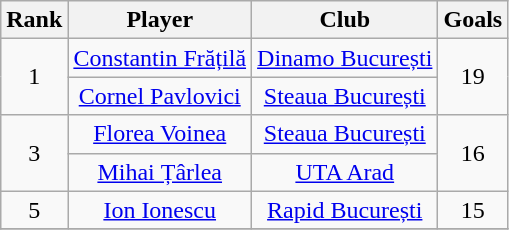<table class="wikitable sortable" style="text-align:center">
<tr>
<th>Rank</th>
<th>Player</th>
<th>Club</th>
<th>Goals</th>
</tr>
<tr>
<td rowspan=2 align=center>1</td>
<td><a href='#'>Constantin Frățilă</a></td>
<td><a href='#'>Dinamo București</a></td>
<td rowspan=2 align=center>19</td>
</tr>
<tr>
<td><a href='#'>Cornel Pavlovici</a></td>
<td><a href='#'>Steaua București</a></td>
</tr>
<tr>
<td rowspan=2 align=center>3</td>
<td><a href='#'>Florea Voinea</a></td>
<td><a href='#'>Steaua București</a></td>
<td rowspan=2 align=center>16</td>
</tr>
<tr>
<td><a href='#'>Mihai Țârlea</a></td>
<td><a href='#'>UTA Arad</a></td>
</tr>
<tr>
<td rowspan=1 align=center>5</td>
<td><a href='#'>Ion Ionescu</a></td>
<td><a href='#'>Rapid București</a></td>
<td rowspan=1 align=center>15</td>
</tr>
<tr>
</tr>
</table>
